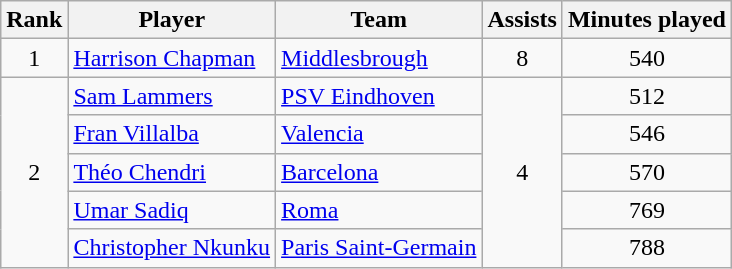<table class="wikitable" style="text-align:center">
<tr>
<th>Rank</th>
<th>Player</th>
<th>Team</th>
<th>Assists</th>
<th>Minutes played</th>
</tr>
<tr>
<td>1</td>
<td align=left> <a href='#'>Harrison Chapman</a></td>
<td align=left> <a href='#'>Middlesbrough</a></td>
<td>8</td>
<td>540</td>
</tr>
<tr>
<td rowspan=5>2</td>
<td align=left> <a href='#'>Sam Lammers</a></td>
<td align=left> <a href='#'>PSV Eindhoven</a></td>
<td rowspan=5>4</td>
<td>512</td>
</tr>
<tr>
<td align=left> <a href='#'>Fran Villalba</a></td>
<td align=left> <a href='#'>Valencia</a></td>
<td>546</td>
</tr>
<tr>
<td align=left> <a href='#'>Théo Chendri</a></td>
<td align=left> <a href='#'>Barcelona</a></td>
<td>570</td>
</tr>
<tr>
<td align=left> <a href='#'>Umar Sadiq</a></td>
<td align=left> <a href='#'>Roma</a></td>
<td>769</td>
</tr>
<tr>
<td align=left> <a href='#'>Christopher Nkunku</a></td>
<td align=left> <a href='#'>Paris Saint-Germain</a></td>
<td>788</td>
</tr>
</table>
